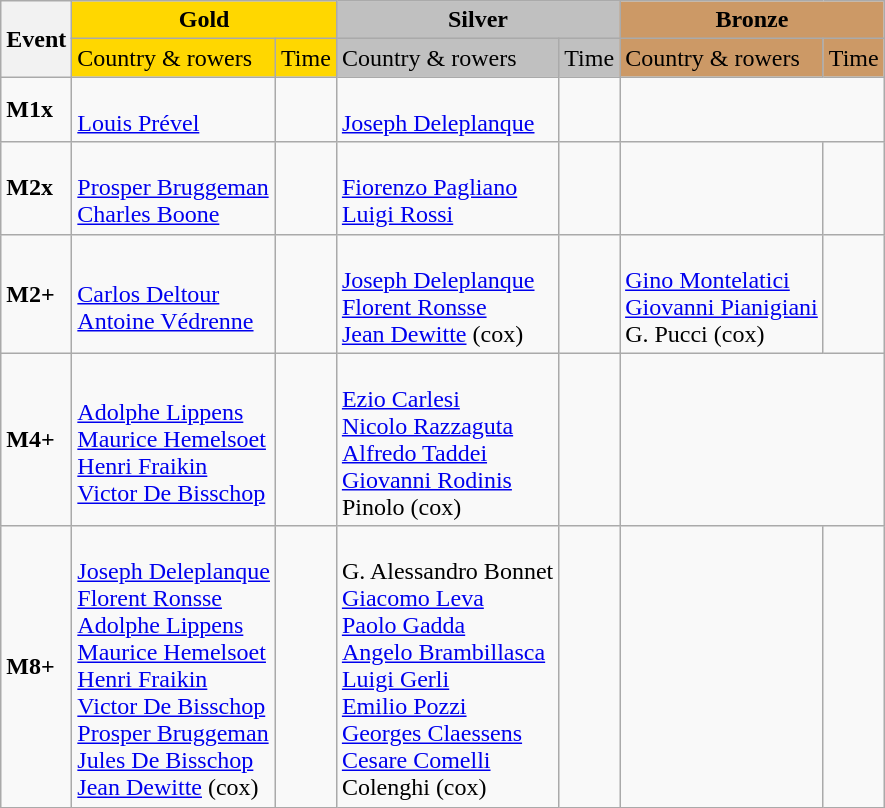<table class="wikitable">
<tr>
<th rowspan="2">Event</th>
<th colspan="2" style="background:gold;">Gold</th>
<th colspan="2" style="background:silver;">Silver</th>
<th colspan="2" style="background:#c96;">Bronze</th>
</tr>
<tr>
<td style="background:gold;">Country & rowers</td>
<td style="background:gold;">Time</td>
<td style="background:silver;">Country & rowers</td>
<td style="background:silver;">Time</td>
<td style="background:#c96;">Country & rowers</td>
<td style="background:#c96;">Time</td>
</tr>
<tr>
<td><strong>M1x</strong></td>
<td> <br> <a href='#'>Louis Prével</a></td>
<td></td>
<td> <br> <a href='#'>Joseph Deleplanque</a></td>
<td></td>
<td colspan=2></td>
</tr>
<tr>
<td><strong>M2x</strong></td>
<td> <br> <a href='#'>Prosper Bruggeman</a> <br> <a href='#'>Charles Boone</a></td>
<td></td>
<td> <br> <a href='#'>Fiorenzo Pagliano</a> <br> <a href='#'>Luigi Rossi</a></td>
<td></td>
<td></td>
<td></td>
</tr>
<tr>
<td><strong>M2+</strong></td>
<td> <br> <a href='#'>Carlos Deltour</a> <br> <a href='#'>Antoine Védrenne</a></td>
<td></td>
<td> <br> <a href='#'>Joseph Deleplanque</a> <br> <a href='#'>Florent Ronsse</a> <br> <a href='#'>Jean Dewitte</a> (cox)</td>
<td></td>
<td> <br> <a href='#'>Gino Montelatici</a> <br> <a href='#'>Giovanni Pianigiani</a> <br> G. Pucci (cox)</td>
<td></td>
</tr>
<tr>
<td><strong>M4+</strong></td>
<td> <br> <a href='#'>Adolphe Lippens</a> <br> <a href='#'>Maurice Hemelsoet</a> <br> <a href='#'>Henri Fraikin</a> <br> <a href='#'>Victor De Bisschop</a></td>
<td></td>
<td> <br> <a href='#'>Ezio Carlesi</a> <br> <a href='#'>Nicolo Razzaguta</a> <br> <a href='#'>Alfredo Taddei</a> <br> <a href='#'>Giovanni Rodinis</a> <br> Pinolo (cox)</td>
<td></td>
<td colspan=2></td>
</tr>
<tr>
<td><strong>M8+</strong></td>
<td> <br> <a href='#'>Joseph Deleplanque</a> <br> <a href='#'>Florent Ronsse</a> <br> <a href='#'>Adolphe Lippens</a> <br> <a href='#'>Maurice Hemelsoet</a> <br> <a href='#'>Henri Fraikin</a> <br> <a href='#'>Victor De Bisschop</a> <br> <a href='#'>Prosper Bruggeman</a> <br> <a href='#'>Jules De Bisschop</a> <br> <a href='#'>Jean Dewitte</a> (cox)</td>
<td></td>
<td> <br> G. Alessandro Bonnet <br> <a href='#'>Giacomo Leva</a> <br> <a href='#'>Paolo Gadda</a> <br> <a href='#'>Angelo Brambillasca</a> <br> <a href='#'>Luigi Gerli</a> <br> <a href='#'>Emilio Pozzi</a> <br> <a href='#'>Georges Claessens</a> <br> <a href='#'>Cesare Comelli</a> <br> Colenghi (cox)</td>
<td></td>
<td></td>
<td></td>
</tr>
</table>
